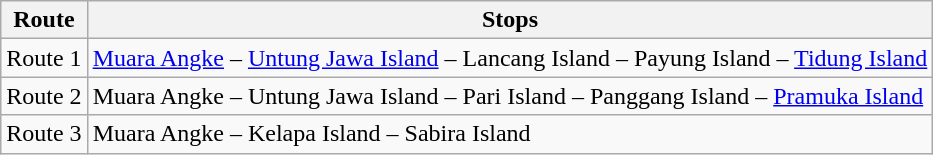<table class="wikitable">
<tr>
<th>Route</th>
<th>Stops</th>
</tr>
<tr>
<td>Route 1</td>
<td><a href='#'>Muara Angke</a> – <a href='#'>Untung Jawa Island</a> – Lancang Island – Payung Island – <a href='#'>Tidung Island</a></td>
</tr>
<tr>
<td>Route 2</td>
<td>Muara Angke – Untung Jawa Island – Pari Island – Panggang Island – <a href='#'>Pramuka Island</a></td>
</tr>
<tr>
<td>Route 3</td>
<td>Muara Angke – Kelapa Island – Sabira Island</td>
</tr>
</table>
